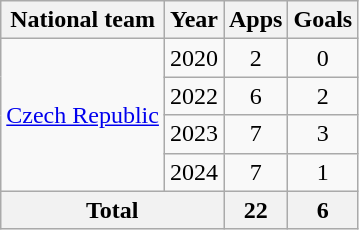<table class="wikitable" style="text-align:center">
<tr>
<th>National team</th>
<th>Year</th>
<th>Apps</th>
<th>Goals</th>
</tr>
<tr>
<td rowspan="4"><a href='#'>Czech Republic</a></td>
<td>2020</td>
<td>2</td>
<td>0</td>
</tr>
<tr>
<td>2022</td>
<td>6</td>
<td>2</td>
</tr>
<tr>
<td>2023</td>
<td>7</td>
<td>3</td>
</tr>
<tr>
<td>2024</td>
<td>7</td>
<td>1</td>
</tr>
<tr>
<th colspan="2">Total</th>
<th>22</th>
<th>6</th>
</tr>
</table>
